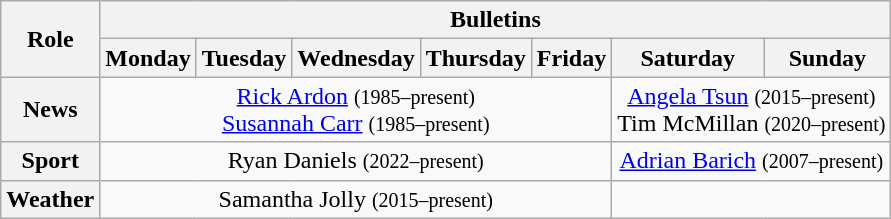<table class="wikitable plainrowheaders" style=text-align:center;">
<tr>
<th rowspan="2" scope"col">Role</th>
<th colspan="7" scope"col">Bulletins</th>
</tr>
<tr>
<th scope="col">Monday</th>
<th scope="col">Tuesday</th>
<th scope="col">Wednesday</th>
<th scope="col">Thursday</th>
<th scope="col">Friday</th>
<th scope="col">Saturday</th>
<th scope="col">Sunday</th>
</tr>
<tr>
<th scope"col">News</th>
<td colspan="5"><a href='#'>Rick Ardon</a> <small>(1985–present)</small><br><a href='#'>Susannah Carr</a> <small>(1985–present)</small></td>
<td colspan="2"><a href='#'>Angela Tsun</a> <small>(2015–present)</small><br>Tim McMillan <small>(2020–present)</small></td>
</tr>
<tr>
<th scope"col">Sport</th>
<td colspan="5">Ryan Daniels <small>(2022–present)</small></td>
<td colspan="2"><a href='#'>Adrian Barich</a> <small>(2007–present)</small></td>
</tr>
<tr>
<th scope"col">Weather</th>
<td colspan="5">Samantha Jolly <small>(2015–present)</small></td>
</tr>
</table>
